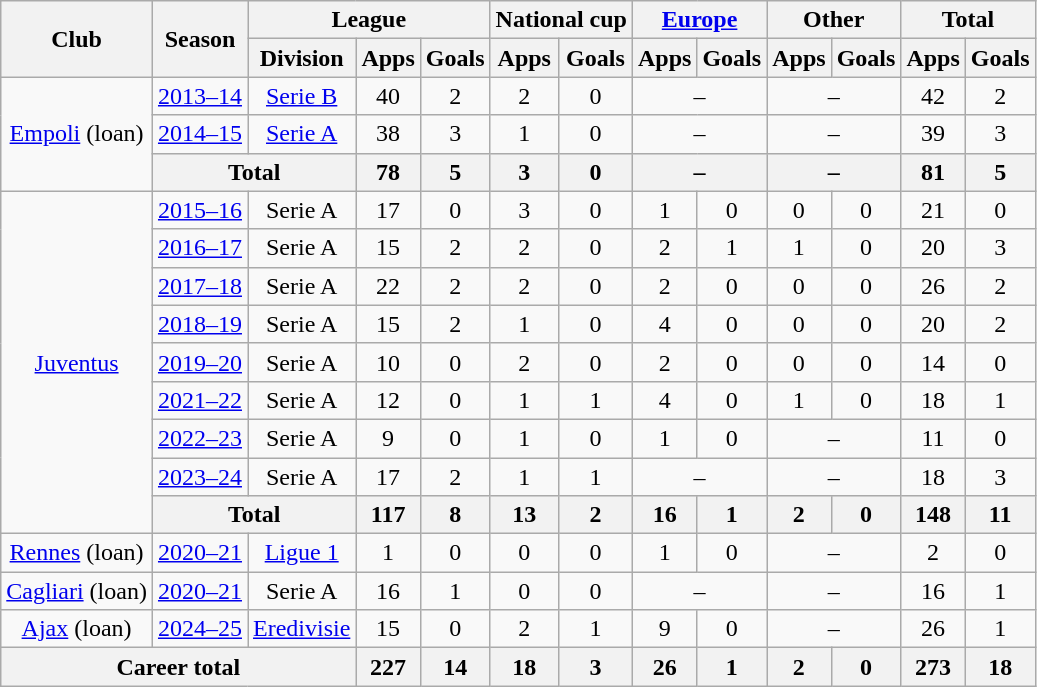<table class="wikitable" style="text-align: center;">
<tr>
<th rowspan="2">Club</th>
<th rowspan="2">Season</th>
<th colspan="3">League</th>
<th colspan="2">National cup</th>
<th colspan="2"><a href='#'>Europe</a></th>
<th colspan="2">Other</th>
<th colspan="2">Total</th>
</tr>
<tr>
<th>Division</th>
<th>Apps</th>
<th>Goals</th>
<th>Apps</th>
<th>Goals</th>
<th>Apps</th>
<th>Goals</th>
<th>Apps</th>
<th>Goals</th>
<th>Apps</th>
<th>Goals</th>
</tr>
<tr>
<td rowspan="3"><a href='#'>Empoli</a> (loan)</td>
<td><a href='#'>2013–14</a></td>
<td><a href='#'>Serie B</a></td>
<td>40</td>
<td>2</td>
<td>2</td>
<td>0</td>
<td colspan="2">–</td>
<td colspan="2">–</td>
<td>42</td>
<td>2</td>
</tr>
<tr>
<td><a href='#'>2014–15</a></td>
<td><a href='#'>Serie A</a></td>
<td>38</td>
<td>3</td>
<td>1</td>
<td>0</td>
<td colspan="2">–</td>
<td colspan="2">–</td>
<td>39</td>
<td>3</td>
</tr>
<tr>
<th colspan="2">Total</th>
<th>78</th>
<th>5</th>
<th>3</th>
<th>0</th>
<th colspan="2">–</th>
<th colspan="2">–</th>
<th>81</th>
<th>5</th>
</tr>
<tr>
<td rowspan="9"><a href='#'>Juventus</a></td>
<td><a href='#'>2015–16</a></td>
<td>Serie A</td>
<td>17</td>
<td>0</td>
<td>3</td>
<td>0</td>
<td>1</td>
<td>0</td>
<td>0</td>
<td>0</td>
<td>21</td>
<td>0</td>
</tr>
<tr>
<td><a href='#'>2016–17</a></td>
<td>Serie A</td>
<td>15</td>
<td>2</td>
<td>2</td>
<td>0</td>
<td>2</td>
<td>1</td>
<td>1</td>
<td>0</td>
<td>20</td>
<td>3</td>
</tr>
<tr>
<td><a href='#'>2017–18</a></td>
<td>Serie A</td>
<td>22</td>
<td>2</td>
<td>2</td>
<td>0</td>
<td>2</td>
<td>0</td>
<td>0</td>
<td>0</td>
<td>26</td>
<td>2</td>
</tr>
<tr>
<td><a href='#'>2018–19</a></td>
<td>Serie A</td>
<td>15</td>
<td>2</td>
<td>1</td>
<td>0</td>
<td>4</td>
<td>0</td>
<td>0</td>
<td>0</td>
<td>20</td>
<td>2</td>
</tr>
<tr>
<td><a href='#'>2019–20</a></td>
<td>Serie A</td>
<td>10</td>
<td>0</td>
<td>2</td>
<td>0</td>
<td>2</td>
<td>0</td>
<td>0</td>
<td>0</td>
<td>14</td>
<td>0</td>
</tr>
<tr>
<td><a href='#'>2021–22</a></td>
<td>Serie A</td>
<td>12</td>
<td>0</td>
<td>1</td>
<td>1</td>
<td>4</td>
<td>0</td>
<td>1</td>
<td>0</td>
<td>18</td>
<td>1</td>
</tr>
<tr>
<td><a href='#'>2022–23</a></td>
<td>Serie A</td>
<td>9</td>
<td>0</td>
<td>1</td>
<td>0</td>
<td>1</td>
<td>0</td>
<td colspan="2">–</td>
<td>11</td>
<td>0</td>
</tr>
<tr>
<td><a href='#'>2023–24</a></td>
<td>Serie A</td>
<td>17</td>
<td>2</td>
<td>1</td>
<td>1</td>
<td colspan="2">–</td>
<td colspan="2">–</td>
<td>18</td>
<td>3</td>
</tr>
<tr>
<th colspan="2">Total</th>
<th>117</th>
<th>8</th>
<th>13</th>
<th>2</th>
<th>16</th>
<th>1</th>
<th>2</th>
<th>0</th>
<th>148</th>
<th>11</th>
</tr>
<tr>
<td><a href='#'>Rennes</a> (loan)</td>
<td><a href='#'>2020–21</a></td>
<td><a href='#'>Ligue 1</a></td>
<td>1</td>
<td>0</td>
<td>0</td>
<td>0</td>
<td>1</td>
<td>0</td>
<td colspan="2">–</td>
<td>2</td>
<td>0</td>
</tr>
<tr>
<td><a href='#'>Cagliari</a> (loan)</td>
<td><a href='#'>2020–21</a></td>
<td>Serie A</td>
<td>16</td>
<td>1</td>
<td>0</td>
<td>0</td>
<td colspan="2">–</td>
<td colspan="2">–</td>
<td>16</td>
<td>1</td>
</tr>
<tr>
<td><a href='#'>Ajax</a> (loan)</td>
<td><a href='#'>2024–25</a></td>
<td><a href='#'>Eredivisie</a></td>
<td>15</td>
<td>0</td>
<td>2</td>
<td>1</td>
<td>9</td>
<td>0</td>
<td colspan="2">–</td>
<td>26</td>
<td>1</td>
</tr>
<tr>
<th colspan="3">Career total</th>
<th>227</th>
<th>14</th>
<th>18</th>
<th>3</th>
<th>26</th>
<th>1</th>
<th>2</th>
<th>0</th>
<th>273</th>
<th>18</th>
</tr>
</table>
